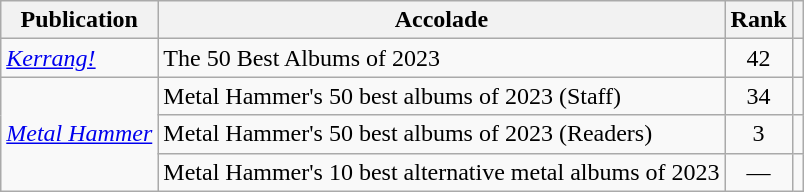<table class="wikitable sortable">
<tr>
<th>Publication</th>
<th>Accolade</th>
<th>Rank</th>
<th class="unsortable"></th>
</tr>
<tr>
<td><em><a href='#'>Kerrang!</a></em></td>
<td>The 50 Best Albums of 2023</td>
<td style="text-align: center;">42</td>
<td style="text-align: center;"></td>
</tr>
<tr>
<td rowspan="3"><em><a href='#'>Metal Hammer</a></em></td>
<td>Metal Hammer's 50 best albums of 2023 (Staff)</td>
<td style="text-align: center;">34</td>
<td style="text-align: center;"></td>
</tr>
<tr>
<td>Metal Hammer's 50 best albums of 2023 (Readers)</td>
<td style="text-align: center;">3</td>
<td style="text-align: center;"></td>
</tr>
<tr>
<td>Metal Hammer's 10 best alternative metal albums of 2023</td>
<td style="text-align: center;">—</td>
<td style="text-align: center;"></td>
</tr>
</table>
